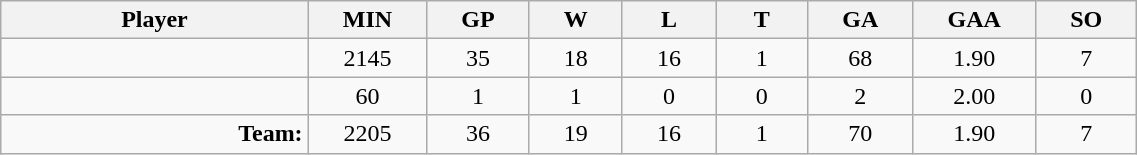<table class="wikitable sortable" width="60%">
<tr>
<th bgcolor="#DDDDFF" width="10%">Player</th>
<th width="3%" bgcolor="#DDDDFF" title="Minutes played">MIN</th>
<th width="3%" bgcolor="#DDDDFF" title="Games played in">GP</th>
<th width="3%" bgcolor="#DDDDFF" title="Games played in">W</th>
<th width="3%" bgcolor="#DDDDFF"title="Games played in">L</th>
<th width="3%" bgcolor="#DDDDFF" title="Ties">T</th>
<th width="3%" bgcolor="#DDDDFF" title="Goals against">GA</th>
<th width="3%" bgcolor="#DDDDFF" title="Goals against average">GAA</th>
<th width="3%" bgcolor="#DDDDFF"title="Shut-outs">SO</th>
</tr>
<tr align="center">
<td align="right"></td>
<td>2145</td>
<td>35</td>
<td>18</td>
<td>16</td>
<td>1</td>
<td>68</td>
<td>1.90</td>
<td>7</td>
</tr>
<tr align="center">
<td align="right"></td>
<td>60</td>
<td>1</td>
<td>1</td>
<td>0</td>
<td>0</td>
<td>2</td>
<td>2.00</td>
<td>0</td>
</tr>
<tr align="center">
<td align="right"><strong>Team:</strong></td>
<td>2205</td>
<td>36</td>
<td>19</td>
<td>16</td>
<td>1</td>
<td>70</td>
<td>1.90</td>
<td>7</td>
</tr>
</table>
